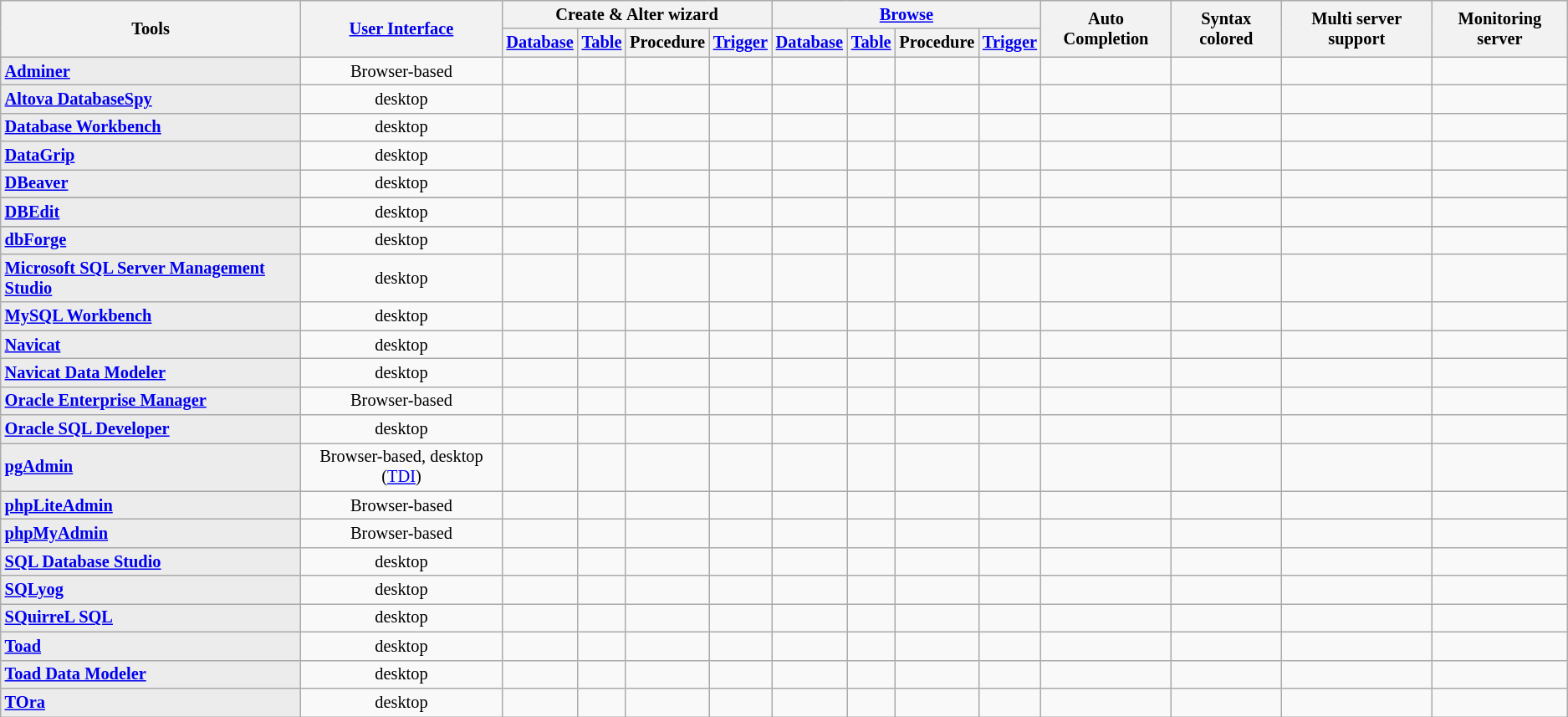<table class="wikitable sortable sort-under" style="font-size: 85%; text-align: center">
<tr>
<th rowspan=2>Tools</th>
<th rowspan=2><a href='#'>User Interface</a></th>
<th colspan=4>Create & Alter wizard</th>
<th colspan=4><a href='#'>Browse</a></th>
<th rowspan=2>Auto Completion</th>
<th rowspan=2>Syntax colored</th>
<th rowspan=2>Multi server support</th>
<th rowspan=2>Monitoring server</th>
</tr>
<tr>
<th><a href='#'>Database</a></th>
<th><a href='#'>Table</a></th>
<th>Procedure</th>
<th><a href='#'>Trigger</a></th>
<th><a href='#'>Database</a></th>
<th><a href='#'>Table</a></th>
<th>Procedure</th>
<th><a href='#'>Trigger</a></th>
</tr>
<tr>
<th style="text-align: left; background: #ececec;"><a href='#'>Adminer</a></th>
<td>Browser-based</td>
<td></td>
<td></td>
<td></td>
<td></td>
<td></td>
<td></td>
<td></td>
<td></td>
<td></td>
<td></td>
<td></td>
<td></td>
</tr>
<tr>
<th style="text-align: left; background: #ececec;"><a href='#'>Altova DatabaseSpy</a></th>
<td>desktop</td>
<td></td>
<td></td>
<td></td>
<td></td>
<td></td>
<td></td>
<td></td>
<td></td>
<td></td>
<td></td>
<td></td>
<td></td>
</tr>
<tr>
<th style="text-align: left; background: #ececec;"><a href='#'>Database Workbench</a></th>
<td>desktop</td>
<td></td>
<td></td>
<td></td>
<td></td>
<td></td>
<td></td>
<td></td>
<td></td>
<td></td>
<td></td>
<td></td>
<td></td>
</tr>
<tr>
<th style="text-align: left; background: #ececec;"><a href='#'>DataGrip</a></th>
<td>desktop</td>
<td></td>
<td></td>
<td></td>
<td></td>
<td></td>
<td></td>
<td></td>
<td></td>
<td></td>
<td></td>
<td></td>
<td></td>
</tr>
<tr>
<th style="text-align: left; background: #ececec;"><a href='#'>DBeaver</a></th>
<td>desktop</td>
<td></td>
<td></td>
<td></td>
<td></td>
<td></td>
<td></td>
<td></td>
<td></td>
<td></td>
<td></td>
<td></td>
<td></td>
</tr>
<tr>
</tr>
<tr>
<th style="text-align: left; background: #ececec;"><a href='#'>DBEdit</a></th>
<td>desktop</td>
<td></td>
<td></td>
<td></td>
<td></td>
<td></td>
<td></td>
<td></td>
<td></td>
<td></td>
<td></td>
<td></td>
<td></td>
</tr>
<tr>
</tr>
<tr>
<th style="text-align: left; background: #ececec;"><a href='#'>dbForge</a></th>
<td>desktop</td>
<td></td>
<td></td>
<td></td>
<td></td>
<td></td>
<td></td>
<td></td>
<td></td>
<td></td>
<td></td>
<td></td>
<td></td>
</tr>
<tr>
<th style="text-align: left; background: #ececec;"><a href='#'>Microsoft SQL Server Management Studio</a></th>
<td>desktop</td>
<td></td>
<td></td>
<td></td>
<td></td>
<td></td>
<td></td>
<td></td>
<td></td>
<td></td>
<td></td>
<td></td>
<td></td>
</tr>
<tr>
<th style="text-align: left; background: #ececec;"><a href='#'>MySQL Workbench</a></th>
<td>desktop</td>
<td></td>
<td></td>
<td></td>
<td></td>
<td></td>
<td></td>
<td></td>
<td></td>
<td></td>
<td></td>
<td></td>
<td></td>
</tr>
<tr>
<th style="text-align: left; background: #ececec;"><a href='#'>Navicat</a></th>
<td>desktop</td>
<td></td>
<td></td>
<td></td>
<td></td>
<td></td>
<td></td>
<td></td>
<td></td>
<td></td>
<td></td>
<td></td>
<td></td>
</tr>
<tr>
<th style="text-align: left; background: #ececec;"><a href='#'>Navicat Data Modeler</a></th>
<td>desktop</td>
<td></td>
<td></td>
<td></td>
<td></td>
<td></td>
<td></td>
<td></td>
<td></td>
<td></td>
<td></td>
<td></td>
<td></td>
</tr>
<tr>
<th style="text-align: left; background: #ececec;"><a href='#'>Oracle Enterprise Manager</a></th>
<td>Browser-based</td>
<td></td>
<td></td>
<td></td>
<td></td>
<td></td>
<td></td>
<td></td>
<td></td>
<td></td>
<td></td>
<td></td>
<td></td>
</tr>
<tr>
<th style="text-align: left; background: #ececec;"><a href='#'>Oracle SQL Developer</a></th>
<td>desktop</td>
<td></td>
<td></td>
<td></td>
<td></td>
<td></td>
<td></td>
<td></td>
<td></td>
<td></td>
<td></td>
<td></td>
<td></td>
</tr>
<tr>
<th style="text-align: left; background: #ececec;"><a href='#'>pgAdmin</a></th>
<td>Browser-based, desktop (<a href='#'>TDI</a>)</td>
<td></td>
<td></td>
<td></td>
<td></td>
<td></td>
<td></td>
<td></td>
<td></td>
<td></td>
<td></td>
<td></td>
<td></td>
</tr>
<tr>
<th style="text-align: left; background: #ececec;"><a href='#'>phpLiteAdmin</a></th>
<td>Browser-based</td>
<td></td>
<td></td>
<td></td>
<td></td>
<td></td>
<td></td>
<td></td>
<td></td>
<td></td>
<td></td>
<td></td>
<td></td>
</tr>
<tr>
<th style="text-align: left; background: #ececec;"><a href='#'>phpMyAdmin</a></th>
<td>Browser-based</td>
<td></td>
<td></td>
<td></td>
<td></td>
<td></td>
<td></td>
<td></td>
<td></td>
<td></td>
<td></td>
<td></td>
<td></td>
</tr>
<tr>
<th style="text-align: left; background: #ececec;"><a href='#'>SQL Database Studio</a></th>
<td>desktop</td>
<td></td>
<td></td>
<td></td>
<td></td>
<td></td>
<td></td>
<td></td>
<td></td>
<td></td>
<td></td>
<td></td>
<td></td>
</tr>
<tr>
<th style="text-align: left; background: #ececec;"><a href='#'>SQLyog</a></th>
<td>desktop</td>
<td></td>
<td></td>
<td></td>
<td></td>
<td></td>
<td></td>
<td></td>
<td></td>
<td></td>
<td></td>
<td></td>
<td></td>
</tr>
<tr>
<th style="text-align: left; background: #ececec;"><a href='#'>SQuirreL SQL</a></th>
<td>desktop</td>
<td></td>
<td></td>
<td></td>
<td></td>
<td></td>
<td></td>
<td></td>
<td></td>
<td></td>
<td></td>
<td></td>
<td></td>
</tr>
<tr>
<th style="text-align: left; background: #ececec;"><a href='#'>Toad</a></th>
<td>desktop</td>
<td></td>
<td></td>
<td></td>
<td></td>
<td></td>
<td></td>
<td></td>
<td></td>
<td></td>
<td></td>
<td></td>
<td></td>
</tr>
<tr>
<th style="text-align: left; background: #ececec;"><a href='#'>Toad Data Modeler</a></th>
<td>desktop</td>
<td></td>
<td></td>
<td></td>
<td></td>
<td></td>
<td></td>
<td></td>
<td></td>
<td></td>
<td></td>
<td></td>
<td></td>
</tr>
<tr>
<th style="text-align: left; background: #ececec;"><a href='#'>TOra</a></th>
<td>desktop</td>
<td></td>
<td></td>
<td></td>
<td></td>
<td></td>
<td></td>
<td></td>
<td></td>
<td></td>
<td></td>
<td></td>
<td></td>
</tr>
</table>
